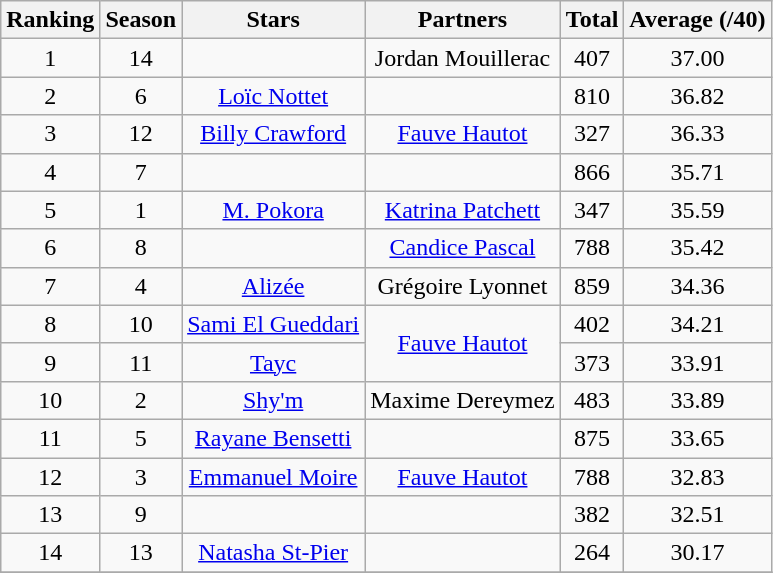<table class="wikitable collapsible collapsed" style="text-align: center; width:auto">
<tr>
<th>Ranking</th>
<th>Season</th>
<th>Stars</th>
<th>Partners</th>
<th>Total</th>
<th>Average (/40)</th>
</tr>
<tr>
<td>1</td>
<td>14</td>
<td></td>
<td>Jordan Mouillerac</td>
<td>407</td>
<td>37.00</td>
</tr>
<tr>
<td>2</td>
<td>6</td>
<td><a href='#'>Loïc Nottet</a></td>
<td></td>
<td>810</td>
<td>36.82</td>
</tr>
<tr>
<td>3</td>
<td>12</td>
<td><a href='#'>Billy Crawford</a></td>
<td><a href='#'>Fauve Hautot</a></td>
<td>327</td>
<td>36.33</td>
</tr>
<tr>
<td>4</td>
<td>7</td>
<td></td>
<td></td>
<td>866</td>
<td>35.71</td>
</tr>
<tr>
<td>5</td>
<td>1</td>
<td><a href='#'>M. Pokora</a></td>
<td><a href='#'>Katrina Patchett</a></td>
<td>347</td>
<td>35.59</td>
</tr>
<tr>
<td>6</td>
<td>8</td>
<td></td>
<td><a href='#'>Candice Pascal</a></td>
<td>788</td>
<td>35.42</td>
</tr>
<tr>
<td>7</td>
<td>4</td>
<td><a href='#'>Alizée</a></td>
<td>Grégoire Lyonnet</td>
<td>859</td>
<td>34.36</td>
</tr>
<tr>
<td>8</td>
<td>10</td>
<td><a href='#'>Sami El Gueddari</a></td>
<td rowspan="2"><a href='#'>Fauve Hautot</a></td>
<td>402</td>
<td>34.21</td>
</tr>
<tr>
<td>9</td>
<td>11</td>
<td><a href='#'>Tayc</a></td>
<td>373</td>
<td>33.91</td>
</tr>
<tr>
<td>10</td>
<td>2</td>
<td><a href='#'>Shy'm</a></td>
<td>Maxime Dereymez</td>
<td>483</td>
<td>33.89</td>
</tr>
<tr>
<td>11</td>
<td>5</td>
<td><a href='#'>Rayane Bensetti</a></td>
<td></td>
<td>875</td>
<td>33.65</td>
</tr>
<tr>
<td>12</td>
<td>3</td>
<td><a href='#'>Emmanuel Moire</a></td>
<td><a href='#'>Fauve Hautot</a></td>
<td>788</td>
<td>32.83</td>
</tr>
<tr>
<td>13</td>
<td>9</td>
<td></td>
<td></td>
<td>382</td>
<td>32.51</td>
</tr>
<tr>
<td>14</td>
<td>13</td>
<td><a href='#'>Natasha St-Pier</a></td>
<td></td>
<td>264</td>
<td>30.17</td>
</tr>
<tr>
</tr>
</table>
